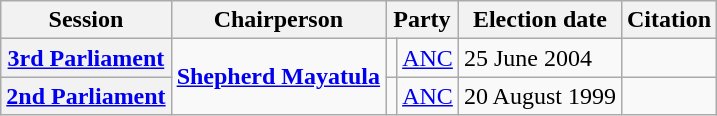<table class="wikitable">
<tr>
<th>Session</th>
<th>Chairperson</th>
<th colspan="2">Party</th>
<th>Election date</th>
<th>Citation</th>
</tr>
<tr>
<th><a href='#'>3rd Parliament</a></th>
<td rowspan="2"><strong><a href='#'>Shepherd Mayatula</a></strong></td>
<td></td>
<td><a href='#'>ANC</a></td>
<td>25 June 2004</td>
<td></td>
</tr>
<tr>
<th><a href='#'>2nd Parliament</a></th>
<td></td>
<td><a href='#'>ANC</a></td>
<td>20 August 1999</td>
<td></td>
</tr>
</table>
